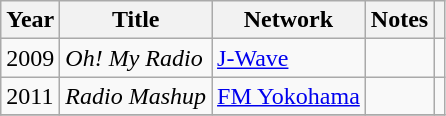<table class="wikitable">
<tr>
<th>Year</th>
<th>Title</th>
<th>Network</th>
<th>Notes</th>
<th></th>
</tr>
<tr>
<td>2009</td>
<td><em>Oh! My Radio</em></td>
<td><a href='#'>J-Wave</a></td>
<td></td>
<td></td>
</tr>
<tr>
<td>2011</td>
<td><em>Radio Mashup</em></td>
<td><a href='#'>FM Yokohama</a></td>
<td></td>
<td></td>
</tr>
<tr>
</tr>
</table>
